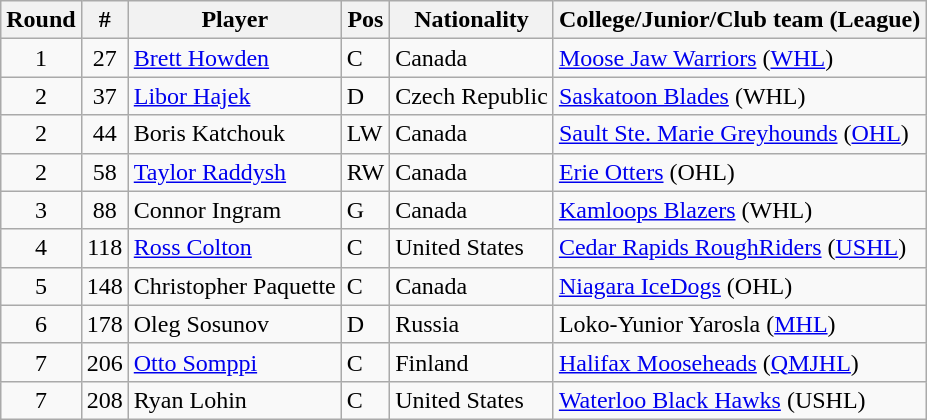<table class="wikitable">
<tr>
<th>Round</th>
<th>#</th>
<th>Player</th>
<th>Pos</th>
<th>Nationality</th>
<th>College/Junior/Club team (League)</th>
</tr>
<tr>
<td style="text-align:center">1</td>
<td style="text-align:center">27</td>
<td><a href='#'>Brett Howden</a></td>
<td>C</td>
<td> Canada</td>
<td><a href='#'>Moose Jaw Warriors</a> (<a href='#'>WHL</a>)</td>
</tr>
<tr>
<td style="text-align:center">2</td>
<td style="text-align:center">37</td>
<td><a href='#'>Libor Hajek</a></td>
<td>D</td>
<td> Czech Republic</td>
<td><a href='#'>Saskatoon Blades</a> (WHL)</td>
</tr>
<tr>
<td style="text-align:center">2</td>
<td style="text-align:center">44</td>
<td>Boris Katchouk</td>
<td>LW</td>
<td> Canada</td>
<td><a href='#'>Sault Ste. Marie Greyhounds</a> (<a href='#'>OHL</a>)</td>
</tr>
<tr>
<td style="text-align:center">2</td>
<td style="text-align:center">58</td>
<td><a href='#'>Taylor Raddysh</a></td>
<td>RW</td>
<td> Canada</td>
<td><a href='#'>Erie Otters</a> (OHL)</td>
</tr>
<tr>
<td style="text-align:center">3</td>
<td style="text-align:center">88</td>
<td>Connor Ingram</td>
<td>G</td>
<td> Canada</td>
<td><a href='#'>Kamloops Blazers</a> (WHL)</td>
</tr>
<tr>
<td style="text-align:center">4</td>
<td style="text-align:center">118</td>
<td><a href='#'>Ross Colton</a></td>
<td>C</td>
<td> United States</td>
<td><a href='#'>Cedar Rapids RoughRiders</a> (<a href='#'>USHL</a>)</td>
</tr>
<tr>
<td style="text-align:center">5</td>
<td style="text-align:center">148</td>
<td>Christopher Paquette</td>
<td>C</td>
<td> Canada</td>
<td><a href='#'>Niagara IceDogs</a> (OHL)</td>
</tr>
<tr>
<td style="text-align:center">6</td>
<td style="text-align:center">178</td>
<td>Oleg Sosunov</td>
<td>D</td>
<td> Russia</td>
<td>Loko-Yunior Yarosla (<a href='#'>MHL</a>)</td>
</tr>
<tr>
<td style="text-align:center">7</td>
<td style="text-align:center">206</td>
<td><a href='#'>Otto Somppi</a></td>
<td>C</td>
<td> Finland</td>
<td><a href='#'>Halifax Mooseheads</a> (<a href='#'>QMJHL</a>)</td>
</tr>
<tr>
<td style="text-align:center">7</td>
<td style="text-align:center">208</td>
<td>Ryan Lohin</td>
<td>C</td>
<td> United States</td>
<td><a href='#'>Waterloo Black Hawks</a> (USHL)</td>
</tr>
</table>
